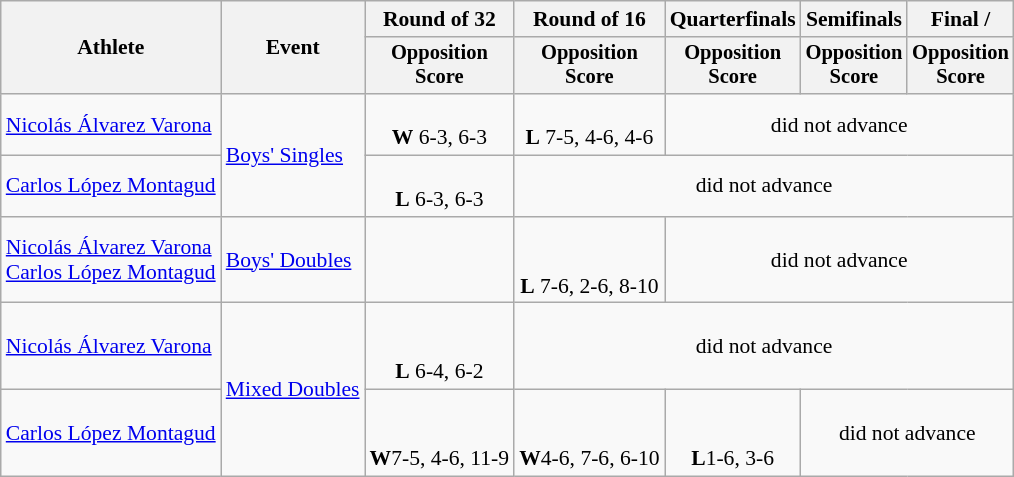<table class=wikitable style="font-size:90%">
<tr>
<th rowspan="2">Athlete</th>
<th rowspan="2">Event</th>
<th>Round of 32</th>
<th>Round of 16</th>
<th>Quarterfinals</th>
<th>Semifinals</th>
<th>Final / </th>
</tr>
<tr style="font-size:95%">
<th>Opposition<br>Score</th>
<th>Opposition<br>Score</th>
<th>Opposition<br>Score</th>
<th>Opposition<br>Score</th>
<th>Opposition<br>Score</th>
</tr>
<tr align=center>
<td align=left><a href='#'>Nicolás Álvarez Varona</a></td>
<td align=left rowspan=2><a href='#'>Boys' Singles</a></td>
<td><br> <strong>W</strong> 6-3, 6-3</td>
<td><br> <strong>L</strong> 7-5, 4-6, 4-6</td>
<td colspan=3>did not advance</td>
</tr>
<tr align=center>
<td align=left><a href='#'>Carlos López Montagud</a></td>
<td><br> <strong>L</strong> 6-3, 6-3</td>
<td colspan=4>did not advance</td>
</tr>
<tr align=center>
<td align=left><a href='#'>Nicolás Álvarez Varona</a><br><a href='#'>Carlos López Montagud</a></td>
<td align=left><a href='#'>Boys' Doubles</a></td>
<td></td>
<td><br><br><strong>L</strong> 7-6, 2-6, 8-10</td>
<td colspan=3>did not advance</td>
</tr>
<tr align=center>
<td align=left><a href='#'>Nicolás Álvarez Varona</a><br></td>
<td align=left rowspan=2><a href='#'>Mixed Doubles</a></td>
<td><br><br><strong>L</strong> 6-4, 6-2</td>
<td colspan=4>did not advance</td>
</tr>
<tr align=center>
<td align=left><a href='#'>Carlos López Montagud</a><br></td>
<td><br><br><strong>W</strong>7-5, 4-6, 11-9</td>
<td><br><br><strong>W</strong>4-6, 7-6, 6-10</td>
<td><br><br><strong>L</strong>1-6, 3-6</td>
<td colspan=2>did not advance</td>
</tr>
</table>
